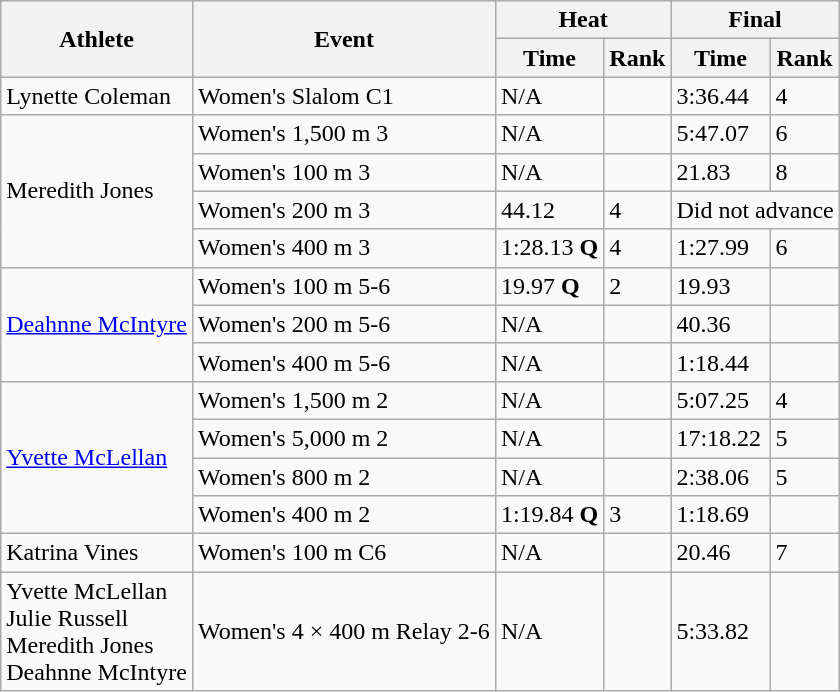<table class="wikitable">
<tr>
<th rowspan="2">Athlete</th>
<th rowspan="2">Event</th>
<th colspan="2">Heat</th>
<th colspan="2">Final</th>
</tr>
<tr>
<th>Time</th>
<th>Rank</th>
<th>Time</th>
<th>Rank</th>
</tr>
<tr>
<td>Lynette Coleman</td>
<td>Women's Slalom C1</td>
<td>N/A</td>
<td></td>
<td>3:36.44</td>
<td>4</td>
</tr>
<tr>
<td rowspan="4">Meredith Jones</td>
<td>Women's 1,500 m 3</td>
<td>N/A</td>
<td></td>
<td>5:47.07</td>
<td>6</td>
</tr>
<tr>
<td>Women's 100 m 3</td>
<td>N/A</td>
<td></td>
<td>21.83</td>
<td>8</td>
</tr>
<tr>
<td>Women's 200 m 3</td>
<td>44.12</td>
<td>4</td>
<td colspan="2">Did not advance</td>
</tr>
<tr>
<td>Women's 400 m 3</td>
<td>1:28.13 <strong>Q</strong></td>
<td>4</td>
<td>1:27.99</td>
<td>6</td>
</tr>
<tr>
<td rowspan="3"><a href='#'>Deahnne McIntyre</a></td>
<td>Women's 100 m 5-6</td>
<td>19.97 <strong>Q</strong></td>
<td>2</td>
<td>19.93</td>
<td></td>
</tr>
<tr>
<td>Women's 200 m 5-6</td>
<td>N/A</td>
<td></td>
<td>40.36</td>
<td></td>
</tr>
<tr>
<td>Women's 400 m 5-6</td>
<td>N/A</td>
<td></td>
<td>1:18.44</td>
<td></td>
</tr>
<tr>
<td rowspan="4"><a href='#'>Yvette McLellan</a></td>
<td>Women's 1,500 m 2</td>
<td>N/A</td>
<td></td>
<td>5:07.25</td>
<td>4</td>
</tr>
<tr>
<td>Women's 5,000 m 2</td>
<td>N/A</td>
<td></td>
<td>17:18.22</td>
<td>5</td>
</tr>
<tr>
<td>Women's 800 m 2</td>
<td>N/A</td>
<td></td>
<td>2:38.06</td>
<td>5</td>
</tr>
<tr>
<td>Women's 400 m 2</td>
<td>1:19.84 <strong>Q</strong></td>
<td>3</td>
<td>1:18.69</td>
<td></td>
</tr>
<tr>
<td>Katrina Vines</td>
<td>Women's 100 m C6</td>
<td>N/A</td>
<td></td>
<td>20.46</td>
<td>7</td>
</tr>
<tr>
<td>Yvette McLellan<br>Julie Russell<br>Meredith Jones<br>Deahnne McIntyre</td>
<td>Women's 4 × 400 m Relay 2-6</td>
<td>N/A</td>
<td></td>
<td>5:33.82</td>
<td></td>
</tr>
</table>
